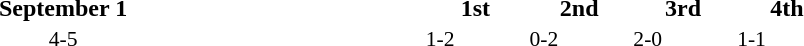<table width=60% cellspacing=1>
<tr>
<th width=20%></th>
<th width=16%>September 1</th>
<th width=20%></th>
<th width=8%>1st</th>
<th width=8%>2nd</th>
<th width=8%>3rd</th>
<th width=8%>4th</th>
</tr>
<tr style=font-size:90%>
<td align=right></td>
<td align=center>4-5</td>
<td></td>
<td>1-2</td>
<td>0-2</td>
<td>2-0</td>
<td>1-1</td>
</tr>
</table>
